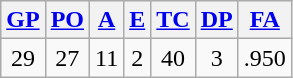<table class="wikitable">
<tr>
<th><a href='#'>GP</a></th>
<th><a href='#'>PO</a></th>
<th><a href='#'>A</a></th>
<th><a href='#'>E</a></th>
<th><a href='#'>TC</a></th>
<th><a href='#'>DP</a></th>
<th><a href='#'>FA</a></th>
</tr>
<tr align=center>
<td>29</td>
<td>27</td>
<td>11</td>
<td>2</td>
<td>40</td>
<td>3</td>
<td>.950</td>
</tr>
</table>
